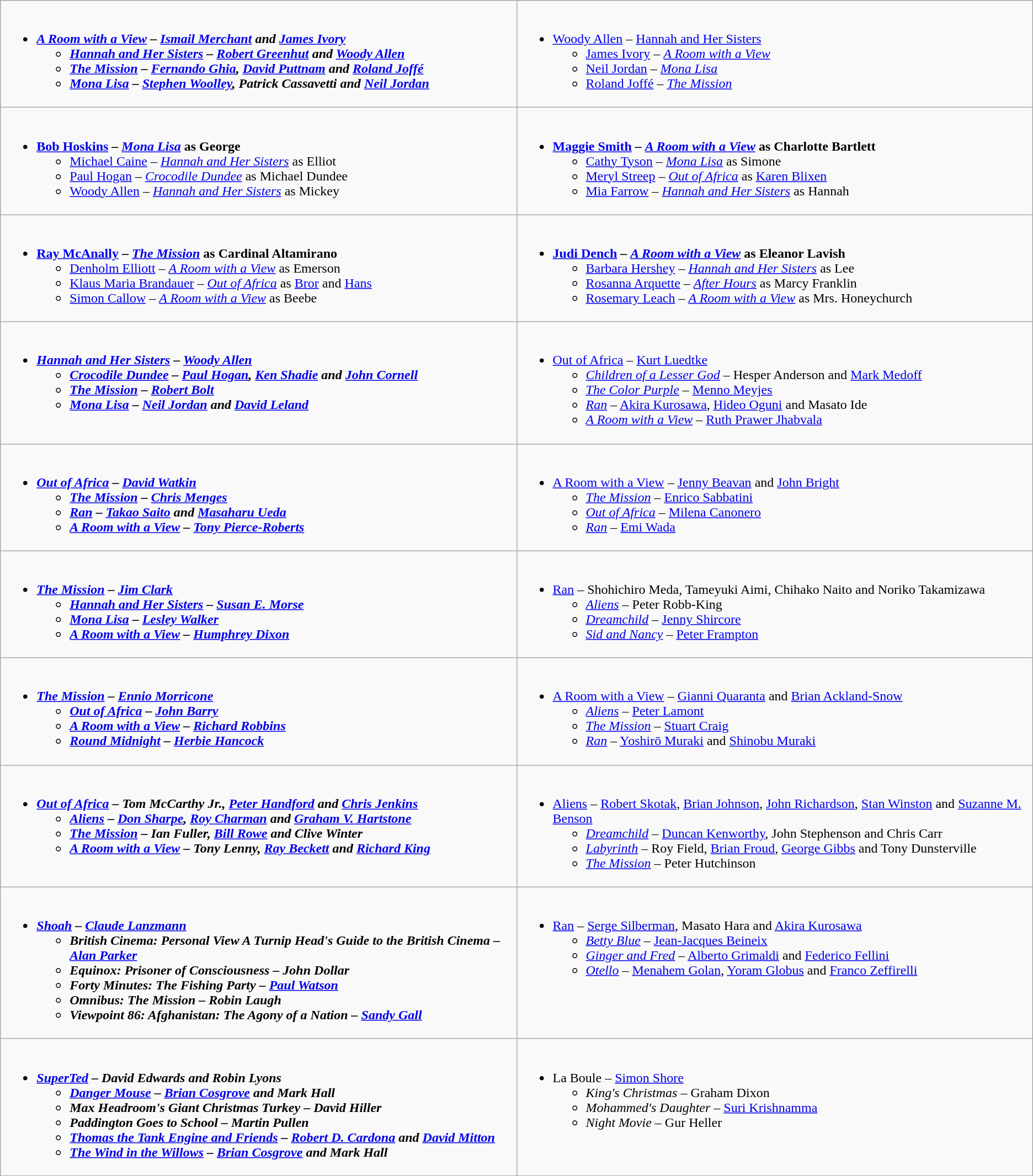<table class=wikitable>
<tr>
<td valign="top" width="50%"><br><ul><li><strong><em><a href='#'>A Room with a View</a><em> – <a href='#'>Ismail Merchant</a> and <a href='#'>James Ivory</a><strong><ul><li></em><a href='#'>Hannah and Her Sisters</a><em> – <a href='#'>Robert Greenhut</a> and <a href='#'>Woody Allen</a></li><li></em><a href='#'>The Mission</a><em> – <a href='#'>Fernando Ghia</a>, <a href='#'>David Puttnam</a> and <a href='#'>Roland Joffé</a></li><li></em><a href='#'>Mona Lisa</a><em> – <a href='#'>Stephen Woolley</a>, Patrick Cassavetti and <a href='#'>Neil Jordan</a></li></ul></li></ul></td>
<td valign="top" width="50%"><br><ul><li></strong><a href='#'>Woody Allen</a> – </em><a href='#'>Hannah and Her Sisters</a></em></strong><ul><li><a href='#'>James Ivory</a> – <em><a href='#'>A Room with a View</a></em></li><li><a href='#'>Neil Jordan</a> – <em><a href='#'>Mona Lisa</a></em></li><li><a href='#'>Roland Joffé</a> – <em><a href='#'>The Mission</a></em></li></ul></li></ul></td>
</tr>
<tr>
<td valign="top" width="50%"><br><ul><li><strong><a href='#'>Bob Hoskins</a> – <em><a href='#'>Mona Lisa</a></em> as George</strong><ul><li><a href='#'>Michael Caine</a> – <em><a href='#'>Hannah and Her Sisters</a></em> as Elliot</li><li><a href='#'>Paul Hogan</a> – <em><a href='#'>Crocodile Dundee</a></em> as Michael Dundee</li><li><a href='#'>Woody Allen</a> – <em><a href='#'>Hannah and Her Sisters</a></em> as Mickey</li></ul></li></ul></td>
<td valign="top" width="50%"><br><ul><li><strong><a href='#'>Maggie Smith</a> – <em><a href='#'>A Room with a View</a></em> as Charlotte Bartlett</strong><ul><li><a href='#'>Cathy Tyson</a> – <em><a href='#'>Mona Lisa</a></em> as Simone</li><li><a href='#'>Meryl Streep</a> –  <em><a href='#'>Out of Africa</a></em> as <a href='#'>Karen Blixen</a></li><li><a href='#'>Mia Farrow</a> – <em><a href='#'>Hannah and Her Sisters</a></em> as Hannah</li></ul></li></ul></td>
</tr>
<tr>
<td valign="top" width="50%"><br><ul><li><strong><a href='#'>Ray McAnally</a> – <em><a href='#'>The Mission</a></em> as Cardinal Altamirano</strong><ul><li><a href='#'>Denholm Elliott</a> – <em><a href='#'>A Room with a View</a></em> as Emerson</li><li><a href='#'>Klaus Maria Brandauer</a> – <em><a href='#'>Out of Africa</a></em> as <a href='#'>Bror</a> and <a href='#'>Hans</a></li><li><a href='#'>Simon Callow</a> – <em><a href='#'>A Room with a View</a></em> as Beebe</li></ul></li></ul></td>
<td valign="top" width="50%"><br><ul><li><strong><a href='#'>Judi Dench</a> – <em><a href='#'>A Room with a View</a></em> as Eleanor Lavish</strong><ul><li><a href='#'>Barbara Hershey</a> – <em><a href='#'>Hannah and Her Sisters</a></em> as Lee</li><li><a href='#'>Rosanna Arquette</a> – <em><a href='#'>After Hours</a></em> as Marcy Franklin</li><li><a href='#'>Rosemary Leach</a> – <em><a href='#'>A Room with a View</a></em> as Mrs. Honeychurch</li></ul></li></ul></td>
</tr>
<tr>
<td valign="top" width="50%"><br><ul><li><strong><em><a href='#'>Hannah and Her Sisters</a><em> – <a href='#'>Woody Allen</a><strong><ul><li></em><a href='#'>Crocodile Dundee</a><em> – <a href='#'>Paul Hogan</a>, <a href='#'>Ken Shadie</a> and <a href='#'>John Cornell</a></li><li></em><a href='#'>The Mission</a><em> – <a href='#'>Robert Bolt</a></li><li></em><a href='#'>Mona Lisa</a><em> – <a href='#'>Neil Jordan</a> and <a href='#'>David Leland</a></li></ul></li></ul></td>
<td valign="top" width="50%"><br><ul><li></em></strong><a href='#'>Out of Africa</a></em> – <a href='#'>Kurt Luedtke</a></strong><ul><li><em><a href='#'>Children of a Lesser God</a></em> – Hesper Anderson and <a href='#'>Mark Medoff</a></li><li><em><a href='#'>The Color Purple</a></em> – <a href='#'>Menno Meyjes</a></li><li><em><a href='#'>Ran</a></em> – <a href='#'>Akira Kurosawa</a>, <a href='#'>Hideo Oguni</a> and Masato Ide</li><li><em><a href='#'>A Room with a View</a></em> – <a href='#'>Ruth Prawer Jhabvala</a></li></ul></li></ul></td>
</tr>
<tr>
<td valign="top" width="50%"><br><ul><li><strong><em><a href='#'>Out of Africa</a><em> – <a href='#'>David Watkin</a><strong><ul><li></em><a href='#'>The Mission</a><em> – <a href='#'>Chris Menges</a></li><li></em><a href='#'>Ran</a><em> – <a href='#'>Takao Saito</a> and <a href='#'>Masaharu Ueda</a></li><li></em><a href='#'>A Room with a View</a><em> – <a href='#'>Tony Pierce-Roberts</a></li></ul></li></ul></td>
<td valign="top" width="50%"><br><ul><li></em></strong><a href='#'>A Room with a View</a></em> – <a href='#'>Jenny Beavan</a> and <a href='#'>John Bright</a></strong><ul><li><em><a href='#'>The Mission</a></em> – <a href='#'>Enrico Sabbatini</a></li><li><em><a href='#'>Out of Africa</a></em> – <a href='#'>Milena Canonero</a></li><li><em><a href='#'>Ran</a></em> – <a href='#'>Emi Wada</a></li></ul></li></ul></td>
</tr>
<tr>
<td valign="top" width="50%"><br><ul><li><strong><em><a href='#'>The Mission</a><em> – <a href='#'>Jim Clark</a><strong><ul><li></em><a href='#'>Hannah and Her Sisters</a><em> – <a href='#'>Susan E. Morse</a></li><li></em><a href='#'>Mona Lisa</a><em> – <a href='#'>Lesley Walker</a></li><li></em><a href='#'>A Room with a View</a><em> – <a href='#'>Humphrey Dixon</a></li></ul></li></ul></td>
<td valign="top" width="50%"><br><ul><li></em></strong><a href='#'>Ran</a></em> – Shohichiro Meda, Tameyuki Aimi, Chihako Naito and Noriko Takamizawa</strong><ul><li><em><a href='#'>Aliens</a></em> – Peter Robb-King</li><li><em><a href='#'>Dreamchild</a></em> – <a href='#'>Jenny Shircore</a></li><li><em><a href='#'>Sid and Nancy</a></em> – <a href='#'>Peter Frampton</a></li></ul></li></ul></td>
</tr>
<tr>
<td valign="top" width="50%"><br><ul><li><strong><em><a href='#'>The Mission</a><em> – <a href='#'>Ennio Morricone</a><strong><ul><li></em><a href='#'>Out of Africa</a><em> – <a href='#'>John Barry</a></li><li></em><a href='#'>A Room with a View</a><em> – <a href='#'>Richard Robbins</a></li><li></em><a href='#'>Round Midnight</a><em> – <a href='#'>Herbie Hancock</a></li></ul></li></ul></td>
<td valign="top" width="50%"><br><ul><li></em></strong><a href='#'>A Room with a View</a></em> – <a href='#'>Gianni Quaranta</a> and <a href='#'>Brian Ackland-Snow</a></strong><ul><li><em><a href='#'>Aliens</a></em> – <a href='#'>Peter Lamont</a></li><li><em><a href='#'>The Mission</a></em> – <a href='#'>Stuart Craig</a></li><li><em><a href='#'>Ran</a></em> – <a href='#'>Yoshirō Muraki</a> and <a href='#'>Shinobu Muraki</a></li></ul></li></ul></td>
</tr>
<tr>
<td valign="top" width="50%"><br><ul><li><strong><em><a href='#'>Out of Africa</a><em> – Tom McCarthy Jr., <a href='#'>Peter Handford</a> and <a href='#'>Chris Jenkins</a><strong><ul><li></em><a href='#'>Aliens</a><em> – <a href='#'>Don Sharpe</a>, <a href='#'>Roy Charman</a> and <a href='#'>Graham V. Hartstone</a></li><li></em><a href='#'>The Mission</a><em> – Ian Fuller, <a href='#'>Bill Rowe</a> and Clive Winter</li><li></em><a href='#'>A Room with a View</a><em> – Tony Lenny, <a href='#'>Ray Beckett</a> and <a href='#'>Richard King</a></li></ul></li></ul></td>
<td valign="top" width="50%"><br><ul><li></em></strong><a href='#'>Aliens</a></em> – <a href='#'>Robert Skotak</a>, <a href='#'>Brian Johnson</a>, <a href='#'>John Richardson</a>, <a href='#'>Stan Winston</a> and <a href='#'>Suzanne M. Benson</a></strong><ul><li><em><a href='#'>Dreamchild</a></em> – <a href='#'>Duncan Kenworthy</a>, John Stephenson and Chris Carr</li><li><em><a href='#'>Labyrinth</a></em> – Roy Field, <a href='#'>Brian Froud</a>, <a href='#'>George Gibbs</a> and Tony Dunsterville</li><li><em><a href='#'>The Mission</a></em> – Peter Hutchinson</li></ul></li></ul></td>
</tr>
<tr>
<td valign="top" width="50%"><br><ul><li><strong><em><a href='#'>Shoah</a><em> – <a href='#'>Claude Lanzmann</a><strong><ul><li></em>British Cinema: Personal View A Turnip Head's Guide to the British Cinema<em> – <a href='#'>Alan Parker</a></li><li></em>Equinox: Prisoner of Consciousness<em> – John Dollar</li><li></em>Forty Minutes: The Fishing Party<em> – <a href='#'>Paul Watson</a></li><li></em>Omnibus: The Mission<em> – Robin Laugh</li><li></em>Viewpoint 86: Afghanistan: The Agony of a Nation<em> – <a href='#'>Sandy Gall</a></li></ul></li></ul></td>
<td valign="top" width="50%"><br><ul><li></em></strong><a href='#'>Ran</a></em> – <a href='#'>Serge Silberman</a>, Masato Hara and <a href='#'>Akira Kurosawa</a></strong><ul><li><em><a href='#'>Betty Blue</a></em> – <a href='#'>Jean-Jacques Beineix</a></li><li><em><a href='#'>Ginger and Fred</a></em> – <a href='#'>Alberto Grimaldi</a> and <a href='#'>Federico Fellini</a></li><li><em><a href='#'>Otello</a></em> – <a href='#'>Menahem Golan</a>, <a href='#'>Yoram Globus</a> and <a href='#'>Franco Zeffirelli</a></li></ul></li></ul></td>
</tr>
<tr>
<td valign="top" width="50%"><br><ul><li><strong><em><a href='#'>SuperTed</a><em> – David Edwards and Robin Lyons<strong><ul><li></em><a href='#'>Danger Mouse</a><em> – <a href='#'>Brian Cosgrove</a> and Mark Hall</li><li></em>Max Headroom's Giant Christmas Turkey<em> – David Hiller</li><li></em>Paddington Goes to School<em> – Martin Pullen</li><li></em><a href='#'>Thomas the Tank Engine and Friends</a><em> – <a href='#'>Robert D. Cardona</a> and <a href='#'>David Mitton</a></li><li></em><a href='#'>The Wind in the Willows</a><em> – <a href='#'>Brian Cosgrove</a> and Mark Hall</li></ul></li></ul></td>
<td valign="top" width="50%"><br><ul><li></em></strong>La Boule</em> – <a href='#'>Simon Shore</a></strong><ul><li><em>King's Christmas</em> – Graham Dixon</li><li><em>Mohammed's Daughter</em> – <a href='#'>Suri Krishnamma</a></li><li><em>Night Movie</em> – Gur Heller</li></ul></li></ul></td>
</tr>
</table>
